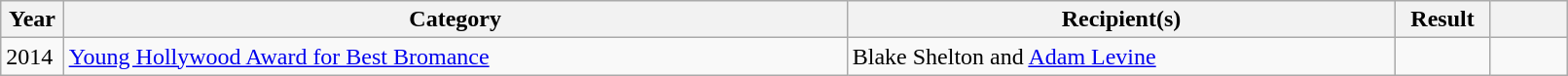<table class="wikitable plainrowheaders" style="width:85%;">
<tr>
<th scope="col" style="width:4%;">Year</th>
<th scope="col" style="width:50%;">Category</th>
<th scope="col" style="width:35%;">Recipient(s)</th>
<th scope="col" style="width:6%;">Result</th>
<th scope="col" style="width:6%;"></th>
</tr>
<tr>
<td>2014</td>
<td><a href='#'>Young Hollywood Award for Best Bromance</a></td>
<td>Blake Shelton and <a href='#'>Adam Levine</a></td>
<td></td>
<td></td>
</tr>
</table>
